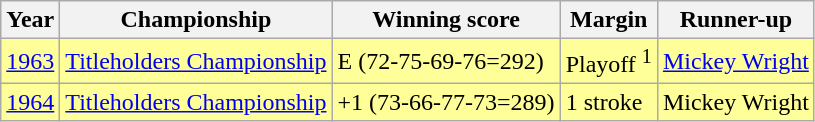<table class="wikitable">
<tr>
<th>Year</th>
<th>Championship</th>
<th>Winning score</th>
<th>Margin</th>
<th>Runner-up</th>
</tr>
<tr style="background:#FFFF99;">
<td><a href='#'>1963</a></td>
<td><a href='#'>Titleholders Championship</a></td>
<td>E (72-75-69-76=292)</td>
<td>Playoff <sup>1</sup></td>
<td> <a href='#'>Mickey Wright</a></td>
</tr>
<tr style="background:#FFFF99;">
<td><a href='#'>1964</a></td>
<td><a href='#'>Titleholders Championship</a></td>
<td>+1 (73-66-77-73=289)</td>
<td>1 stroke</td>
<td> Mickey Wright</td>
</tr>
</table>
